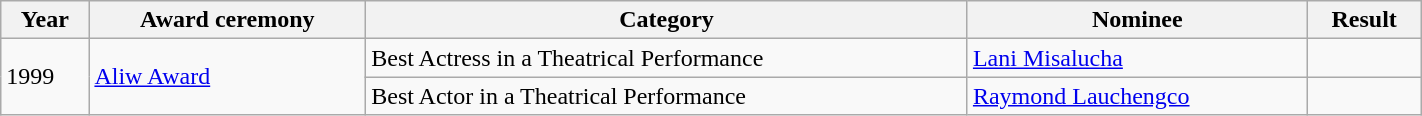<table class=wikitable width=75%>
<tr>
<th scope=col>Year</th>
<th scope=col>Award ceremony</th>
<th scope=col>Category</th>
<th scope=col>Nominee</th>
<th scope=col>Result</th>
</tr>
<tr>
<td rowspan=2>1999</td>
<td rowspan=2><a href='#'>Aliw Award</a></td>
<td>Best Actress in a Theatrical Performance</td>
<td><a href='#'>Lani Misalucha</a></td>
<td></td>
</tr>
<tr>
<td>Best Actor in a Theatrical Performance</td>
<td><a href='#'>Raymond Lauchengco</a></td>
<td></td>
</tr>
</table>
